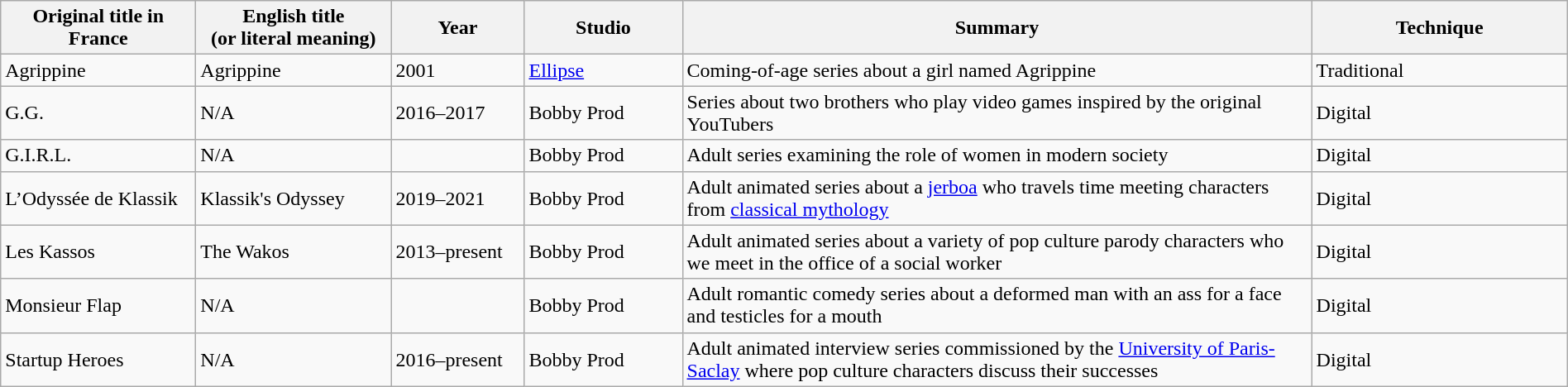<table class="wikitable sortable" style="width:100%;">
<tr>
<th style="width:150px;">Original title in France</th>
<th style="width:150px;">English title<br>(or literal meaning)</th>
<th style="width:100px;">Year</th>
<th style="width:120px;">Studio</th>
<th style="width:500px;">Summary</th>
<th>Technique</th>
</tr>
<tr>
<td>Agrippine</td>
<td>Agrippine</td>
<td>2001</td>
<td><a href='#'>Ellipse</a></td>
<td>Coming-of-age series about a girl named Agrippine</td>
<td>Traditional</td>
</tr>
<tr>
<td>G.G.</td>
<td>N/A</td>
<td>2016–2017</td>
<td>Bobby Prod</td>
<td>Series about two brothers who play video games inspired by the original YouTubers</td>
<td>Digital</td>
</tr>
<tr>
<td>G.I.R.L.</td>
<td>N/A</td>
<td></td>
<td>Bobby Prod</td>
<td>Adult series examining the role of women in modern society</td>
<td>Digital</td>
</tr>
<tr>
<td>L’Odyssée de Klassik</td>
<td>Klassik's Odyssey</td>
<td>2019–2021</td>
<td>Bobby Prod</td>
<td>Adult animated series about a <a href='#'>jerboa</a> who travels time meeting characters from <a href='#'>classical mythology</a></td>
<td>Digital</td>
</tr>
<tr>
<td>Les Kassos</td>
<td>The Wakos</td>
<td>2013–present</td>
<td>Bobby Prod</td>
<td>Adult animated series about a variety of pop culture parody characters who we meet in the office of a social worker</td>
<td>Digital</td>
</tr>
<tr>
<td>Monsieur Flap</td>
<td>N/A</td>
<td></td>
<td>Bobby Prod</td>
<td>Adult romantic comedy series about a deformed man with an ass for a face and testicles for a mouth</td>
<td>Digital</td>
</tr>
<tr>
<td>Startup Heroes</td>
<td>N/A</td>
<td>2016–present</td>
<td>Bobby Prod</td>
<td>Adult animated interview series commissioned by the <a href='#'>University of Paris-Saclay</a> where pop culture characters discuss their successes</td>
<td>Digital</td>
</tr>
</table>
